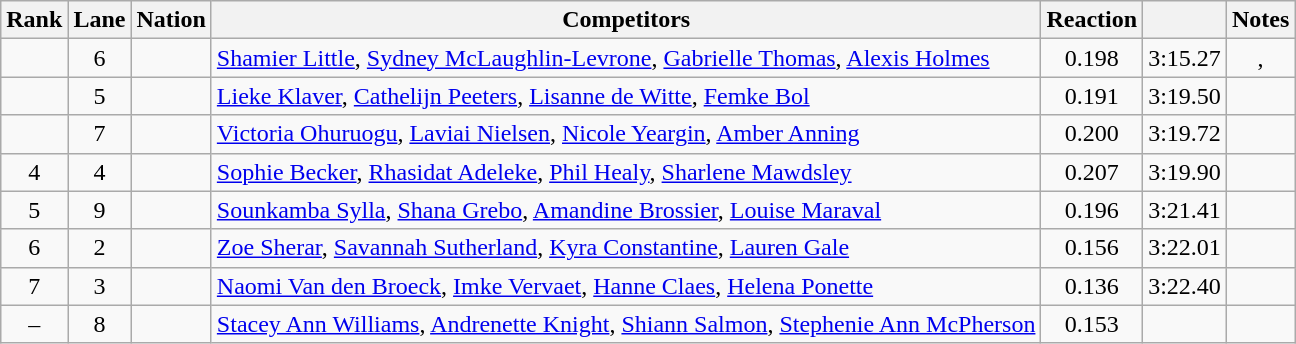<table class="wikitable sortable" style="text-align:center">
<tr>
<th scope="col">Rank</th>
<th scope="col">Lane</th>
<th scope="col">Nation</th>
<th scope="col">Competitors</th>
<th scope="col">Reaction</th>
<th scope="col"></th>
<th scope="col">Notes</th>
</tr>
<tr>
<td></td>
<td>6</td>
<td align=left></td>
<td align=left><a href='#'>Shamier Little</a>, <a href='#'>Sydney McLaughlin-Levrone</a>, <a href='#'>Gabrielle Thomas</a>, <a href='#'>Alexis Holmes</a></td>
<td>0.198</td>
<td>3:15.27</td>
<td>, </td>
</tr>
<tr>
<td></td>
<td>5</td>
<td align=left></td>
<td align=left><a href='#'>Lieke Klaver</a>, <a href='#'>Cathelijn Peeters</a>, <a href='#'>Lisanne de Witte</a>, <a href='#'>Femke Bol</a></td>
<td>0.191</td>
<td>3:19.50</td>
<td></td>
</tr>
<tr>
<td></td>
<td>7</td>
<td align=left></td>
<td align=left><a href='#'>Victoria Ohuruogu</a>, <a href='#'>Laviai Nielsen</a>, <a href='#'>Nicole Yeargin</a>, <a href='#'>Amber Anning</a></td>
<td>0.200</td>
<td>3:19.72</td>
<td></td>
</tr>
<tr>
<td>4</td>
<td>4</td>
<td align=left></td>
<td align=left><a href='#'>Sophie Becker</a>, <a href='#'>Rhasidat Adeleke</a>, <a href='#'>Phil Healy</a>, <a href='#'>Sharlene Mawdsley</a></td>
<td>0.207</td>
<td>3:19.90</td>
<td></td>
</tr>
<tr>
<td>5</td>
<td>9</td>
<td align=left></td>
<td align=left><a href='#'>Sounkamba Sylla</a>, <a href='#'>Shana Grebo</a>, <a href='#'>Amandine Brossier</a>, <a href='#'>Louise Maraval</a></td>
<td>0.196</td>
<td>3:21.41</td>
<td></td>
</tr>
<tr>
<td>6</td>
<td>2</td>
<td align=left></td>
<td align=left><a href='#'>Zoe Sherar</a>, <a href='#'>Savannah Sutherland</a>, <a href='#'>Kyra Constantine</a>, <a href='#'>Lauren Gale</a></td>
<td>0.156</td>
<td>3:22.01</td>
<td></td>
</tr>
<tr>
<td>7</td>
<td>3</td>
<td align=left></td>
<td align=left><a href='#'>Naomi Van den Broeck</a>, <a href='#'>Imke Vervaet</a>, <a href='#'>Hanne Claes</a>, <a href='#'>Helena Ponette</a></td>
<td>0.136</td>
<td>3:22.40</td>
<td></td>
</tr>
<tr>
<td>–</td>
<td>8</td>
<td align=left></td>
<td align=left><a href='#'>Stacey Ann Williams</a>, <a href='#'>Andrenette Knight</a>, <a href='#'>Shiann Salmon</a>, <a href='#'>Stephenie Ann McPherson</a></td>
<td>0.153</td>
<td></td>
<td></td>
</tr>
</table>
